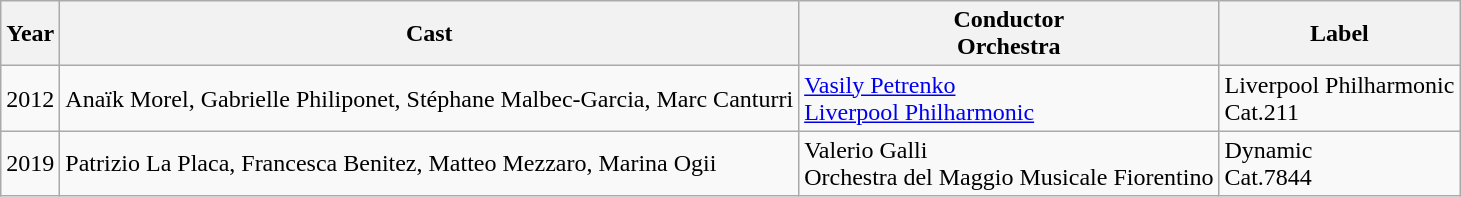<table class="wikitable">
<tr>
<th>Year</th>
<th>Cast</th>
<th>Conductor<br>Orchestra</th>
<th>Label</th>
</tr>
<tr>
<td>2012</td>
<td>Anaïk Morel, Gabrielle Philiponet, Stéphane Malbec-Garcia, Marc Canturri</td>
<td><a href='#'>Vasily Petrenko</a><br><a href='#'>Liverpool Philharmonic</a></td>
<td>Liverpool Philharmonic<br>Cat.211</td>
</tr>
<tr>
<td>2019</td>
<td>Patrizio La Placa, Francesca Benitez, Matteo Mezzaro, Marina Ogii</td>
<td>Valerio Galli<br>Orchestra del Maggio Musicale Fiorentino</td>
<td>Dynamic<br>Cat.7844</td>
</tr>
</table>
